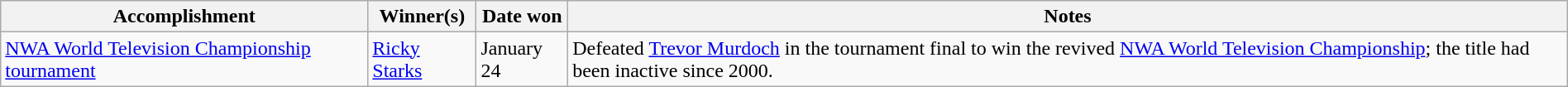<table class="wikitable" style="width:100%;">
<tr>
<th>Accomplishment</th>
<th>Winner(s)</th>
<th>Date won</th>
<th>Notes</th>
</tr>
<tr>
<td><a href='#'>NWA World Television Championship tournament</a></td>
<td><a href='#'>Ricky Starks</a></td>
<td>January 24</td>
<td>Defeated <a href='#'>Trevor Murdoch</a> in the tournament final to win the revived <a href='#'>NWA World Television Championship</a>; the title had been inactive since 2000.</td>
</tr>
</table>
